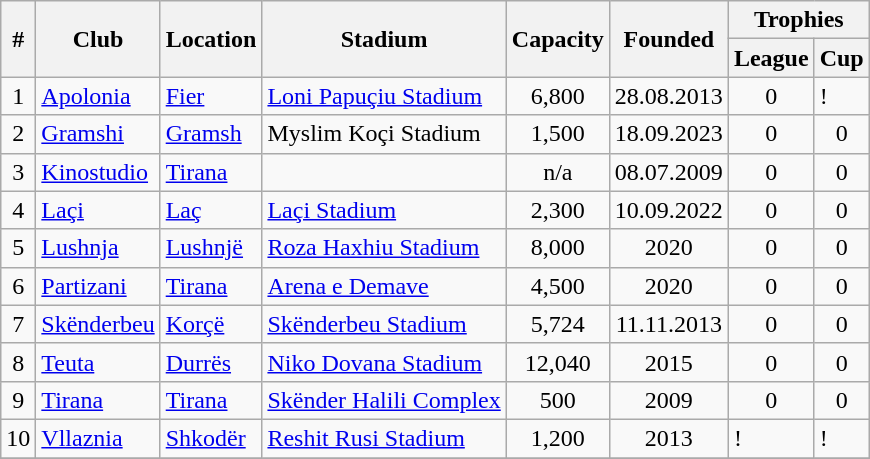<table class="wikitable sortable">
<tr>
<th rowspan="2">#</th>
<th rowspan="2">Club</th>
<th rowspan="2">Location</th>
<th rowspan="2">Stadium</th>
<th rowspan="2">Capacity</th>
<th rowspan="2">Founded</th>
<th colspan="2">Trophies</th>
</tr>
<tr>
<th>League</th>
<th>Cup</th>
</tr>
<tr>
<td align=center>1</td>
<td><a href='#'>Apolonia</a></td>
<td><a href='#'>Fier</a></td>
<td><a href='#'>Loni Papuçiu Stadium</a></td>
<td align=center>6,800</td>
<td align=center>28.08.2013</td>
<td align=center>0</td>
<td>! </td>
</tr>
<tr>
<td align=center>2</td>
<td><a href='#'>Gramshi</a></td>
<td><a href='#'>Gramsh</a></td>
<td>Myslim Koçi Stadium</td>
<td align=center>1,500</td>
<td align=center>18.09.2023</td>
<td align=center>0</td>
<td align=center>0</td>
</tr>
<tr>
<td align=center>3</td>
<td><a href='#'>Kinostudio</a></td>
<td><a href='#'>Tirana</a></td>
<td></td>
<td align=center>n/a</td>
<td align=center>08.07.2009</td>
<td align=center>0</td>
<td align=center>0</td>
</tr>
<tr>
<td align=center>4</td>
<td><a href='#'>Laçi</a></td>
<td><a href='#'>Laç</a></td>
<td><a href='#'>Laçi Stadium</a></td>
<td align=center>2,300</td>
<td align=center>10.09.2022</td>
<td align=center>0</td>
<td align=center>0</td>
</tr>
<tr>
<td align=center>5</td>
<td><a href='#'>Lushnja</a></td>
<td><a href='#'>Lushnjë</a></td>
<td><a href='#'>Roza Haxhiu Stadium</a></td>
<td align=center>8,000</td>
<td align=center>2020</td>
<td align=center>0</td>
<td align=center>0</td>
</tr>
<tr>
<td align=center>6</td>
<td><a href='#'>Partizani</a></td>
<td><a href='#'>Tirana</a></td>
<td><a href='#'>Arena e Demave</a></td>
<td align=center>4,500</td>
<td align=center>2020</td>
<td align=center>0</td>
<td align=center>0</td>
</tr>
<tr>
<td align=center>7</td>
<td><a href='#'>Skënderbeu</a></td>
<td><a href='#'>Korçë</a></td>
<td><a href='#'>Skënderbeu Stadium</a></td>
<td align=center>5,724</td>
<td align=center>11.11.2013</td>
<td align=center>0</td>
<td align=center>0</td>
</tr>
<tr>
<td align=center>8</td>
<td><a href='#'>Teuta</a></td>
<td><a href='#'>Durrës</a></td>
<td><a href='#'>Niko Dovana Stadium</a></td>
<td align=center>12,040</td>
<td align=center>2015</td>
<td align=center>0</td>
<td align=center>0</td>
</tr>
<tr>
<td align=center>9</td>
<td><a href='#'>Tirana</a></td>
<td><a href='#'>Tirana</a></td>
<td><a href='#'>Skënder Halili Complex</a></td>
<td align=center>500</td>
<td align=center>2009</td>
<td align=center>0</td>
<td align=center>0</td>
</tr>
<tr>
<td align=center>10</td>
<td><a href='#'>Vllaznia</a></td>
<td><a href='#'>Shkodër</a></td>
<td><a href='#'>Reshit Rusi Stadium</a></td>
<td align=center>1,200</td>
<td align=center>2013</td>
<td>! </td>
<td>! </td>
</tr>
<tr>
</tr>
</table>
